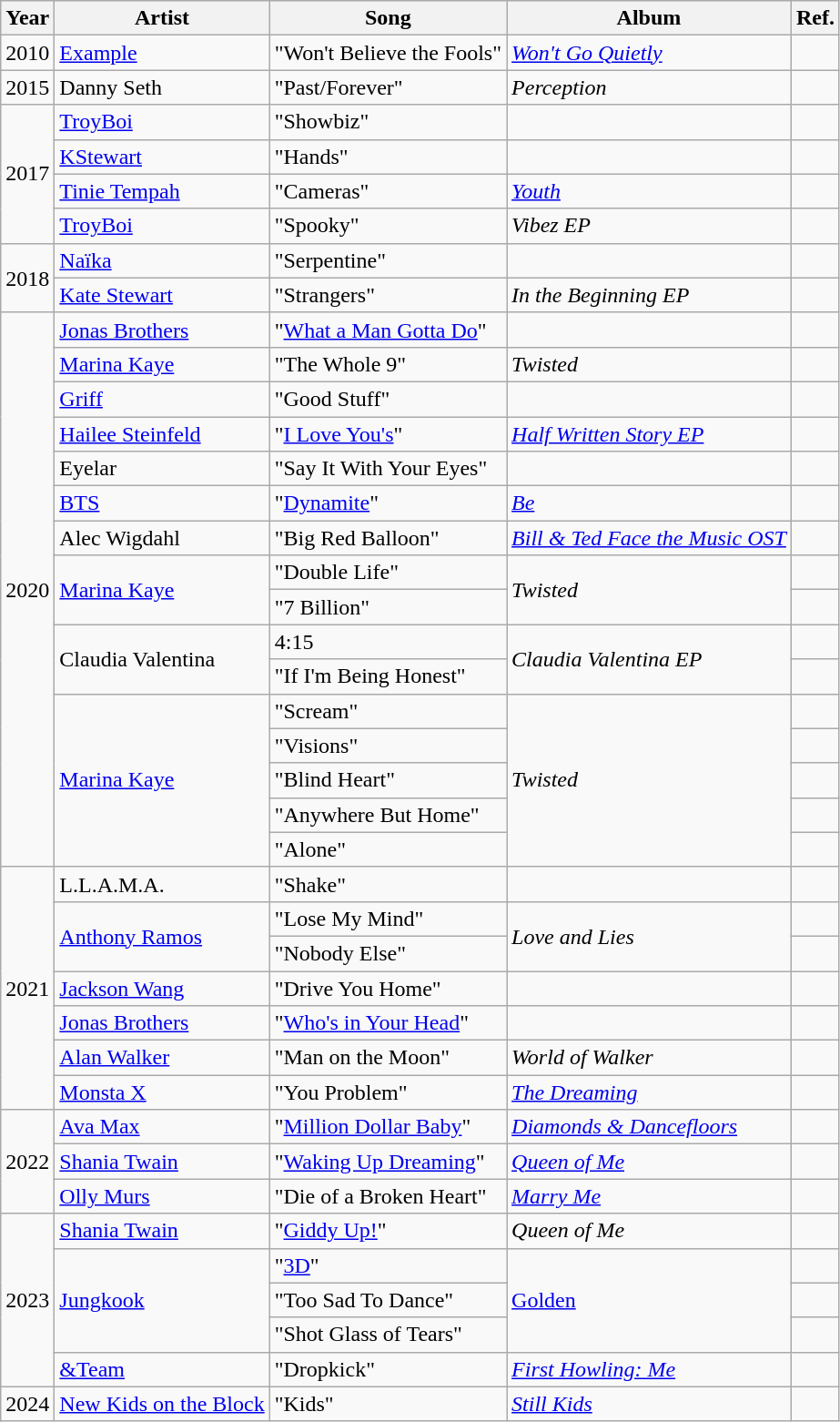<table class="wikitable">
<tr>
<th>Year</th>
<th>Artist</th>
<th>Song</th>
<th>Album</th>
<th>Ref.</th>
</tr>
<tr>
<td>2010</td>
<td><a href='#'>Example</a></td>
<td>"Won't Believe the Fools"</td>
<td><em><a href='#'>Won't Go Quietly</a></em></td>
<td></td>
</tr>
<tr>
<td>2015</td>
<td>Danny Seth</td>
<td>"Past/Forever" </td>
<td><em>Perception</em></td>
<td></td>
</tr>
<tr>
<td rowspan="4">2017</td>
<td><a href='#'>TroyBoi</a></td>
<td>"Showbiz" </td>
<td></td>
<td></td>
</tr>
<tr>
<td><a href='#'>KStewart</a></td>
<td>"Hands" </td>
<td></td>
<td></td>
</tr>
<tr>
<td><a href='#'>Tinie Tempah</a></td>
<td>"Cameras" </td>
<td><em><a href='#'>Youth</a></em></td>
<td></td>
</tr>
<tr>
<td><a href='#'>TroyBoi</a></td>
<td>"Spooky" </td>
<td><em>Vibez EP</em></td>
<td></td>
</tr>
<tr>
<td rowspan="2">2018</td>
<td><a href='#'>Naïka</a></td>
<td>"Serpentine"</td>
<td></td>
<td></td>
</tr>
<tr>
<td><a href='#'>Kate Stewart</a></td>
<td>"Strangers"</td>
<td><em>In the Beginning EP</em></td>
<td></td>
</tr>
<tr>
<td rowspan="16">2020</td>
<td><a href='#'>Jonas Brothers</a></td>
<td>"<a href='#'>What a Man Gotta Do</a>"</td>
<td></td>
<td></td>
</tr>
<tr>
<td><a href='#'>Marina Kaye</a></td>
<td>"The Whole 9"</td>
<td><em>Twisted</em></td>
<td></td>
</tr>
<tr>
<td><a href='#'>Griff</a></td>
<td>"Good Stuff"</td>
<td></td>
<td></td>
</tr>
<tr>
<td><a href='#'>Hailee Steinfeld</a></td>
<td>"<a href='#'>I Love You's</a>"</td>
<td><em><a href='#'>Half Written Story EP</a></em></td>
<td></td>
</tr>
<tr>
<td>Eyelar</td>
<td>"Say It With Your Eyes"</td>
<td></td>
<td></td>
</tr>
<tr>
<td><a href='#'>BTS</a></td>
<td>"<a href='#'>Dynamite</a>"</td>
<td><em><a href='#'>Be</a></em></td>
<td></td>
</tr>
<tr>
<td>Alec Wigdahl</td>
<td>"Big Red Balloon"</td>
<td><em><a href='#'>Bill & Ted Face the Music OST</a></em></td>
<td></td>
</tr>
<tr>
<td rowspan="2"><a href='#'>Marina Kaye</a></td>
<td>"Double Life"</td>
<td rowspan="2"><em>Twisted</em></td>
<td></td>
</tr>
<tr>
<td>"7 Billion"</td>
<td></td>
</tr>
<tr>
<td rowspan="2">Claudia Valentina</td>
<td>4:15</td>
<td rowspan="2"><em>Claudia Valentina EP</em></td>
<td></td>
</tr>
<tr>
<td>"If I'm Being Honest"</td>
<td></td>
</tr>
<tr>
<td rowspan="5"><a href='#'>Marina Kaye</a></td>
<td>"Scream"</td>
<td rowspan="5"><em>Twisted</em></td>
<td></td>
</tr>
<tr>
<td>"Visions"</td>
<td></td>
</tr>
<tr>
<td>"Blind Heart"</td>
<td></td>
</tr>
<tr>
<td>"Anywhere But Home"</td>
<td></td>
</tr>
<tr>
<td>"Alone"</td>
<td></td>
</tr>
<tr>
<td rowspan="7">2021</td>
<td>L.L.A.M.A.</td>
<td>"Shake" </td>
<td></td>
<td></td>
</tr>
<tr>
<td rowspan="2"><a href='#'>Anthony Ramos</a></td>
<td>"Lose My Mind"</td>
<td rowspan="2"><em>Love and Lies</em></td>
<td></td>
</tr>
<tr>
<td>"Nobody Else"</td>
<td></td>
</tr>
<tr>
<td><a href='#'>Jackson Wang</a></td>
<td>"Drive You Home" </td>
<td></td>
<td></td>
</tr>
<tr>
<td><a href='#'>Jonas Brothers</a></td>
<td>"<a href='#'>Who's in Your Head</a>"</td>
<td></td>
<td></td>
</tr>
<tr>
<td><a href='#'>Alan Walker</a></td>
<td>"Man on the Moon" </td>
<td><em>World of Walker</em></td>
<td></td>
</tr>
<tr>
<td><a href='#'>Monsta X</a></td>
<td>"You Problem"</td>
<td><em><a href='#'>The Dreaming</a></em></td>
<td></td>
</tr>
<tr>
<td rowspan="3">2022</td>
<td><a href='#'>Ava Max</a></td>
<td>"<a href='#'>Million Dollar Baby</a>"</td>
<td><em><a href='#'>Diamonds & Dancefloors</a></em></td>
<td></td>
</tr>
<tr>
<td><a href='#'>Shania Twain</a></td>
<td>"<a href='#'>Waking Up Dreaming</a>"</td>
<td><em><a href='#'>Queen of Me</a></em></td>
<td></td>
</tr>
<tr>
<td><a href='#'>Olly Murs</a></td>
<td>"Die of a Broken Heart"</td>
<td><em><a href='#'>Marry Me</a></em></td>
<td></td>
</tr>
<tr>
<td rowspan="5">2023</td>
<td><a href='#'>Shania Twain</a></td>
<td>"<a href='#'>Giddy Up!</a>"</td>
<td><em>Queen of Me</em></td>
<td></td>
</tr>
<tr>
<td rowspan="3"><a href='#'>Jungkook</a></td>
<td>"<a href='#'>3D</a>" </td>
<td rowspan="3"><a href='#'>Golden</a></td>
<td></td>
</tr>
<tr>
<td>"Too Sad To Dance"</td>
<td></td>
</tr>
<tr>
<td>"Shot Glass of Tears"</td>
<td></td>
</tr>
<tr>
<td><a href='#'>&Team</a></td>
<td>"Dropkick"</td>
<td><em><a href='#'>First Howling: Me</a></em></td>
<td></td>
</tr>
<tr>
<td>2024</td>
<td><a href='#'>New Kids on the Block</a></td>
<td>"Kids"</td>
<td><em><a href='#'>Still Kids</a></em></td>
<td></td>
</tr>
</table>
